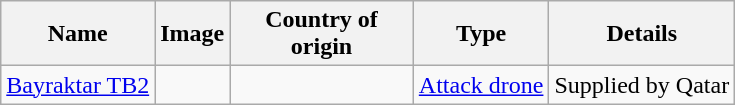<table class="wikitable sortable">
<tr>
<th>Name</th>
<th>Image</th>
<th style="width:115px;">Country of origin</th>
<th>Type</th>
<th>Details</th>
</tr>
<tr>
<td><a href='#'>Bayraktar TB2</a></td>
<td></td>
<td></td>
<td><a href='#'>Attack drone</a></td>
<td>Supplied by Qatar</td>
</tr>
</table>
